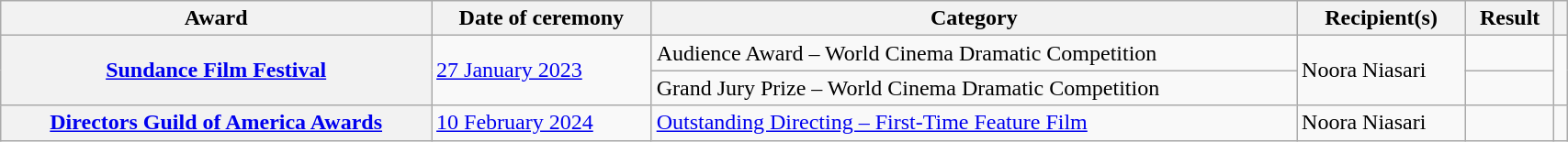<table class="wikitable sortable plainrowheaders" style="width: 90%;">
<tr>
<th scope="col">Award</th>
<th scope="col">Date of ceremony</th>
<th scope="col">Category</th>
<th scope="col">Recipient(s)</th>
<th scope="col">Result</th>
<th class="unsortable" scope="col"></th>
</tr>
<tr>
<th rowspan="2" scope="row"><a href='#'>Sundance Film Festival</a></th>
<td rowspan="2"><a href='#'>27 January 2023</a></td>
<td>Audience Award – World Cinema Dramatic Competition</td>
<td rowspan="2">Noora Niasari</td>
<td></td>
<td rowspan="2"></td>
</tr>
<tr>
<td>Grand Jury Prize – World Cinema Dramatic Competition</td>
<td></td>
</tr>
<tr>
<th scope="row"><a href='#'>Directors Guild of America Awards</a></th>
<td><a href='#'>10 February 2024</a></td>
<td><a href='#'>Outstanding Directing – First-Time Feature Film</a></td>
<td>Noora Niasari</td>
<td></td>
<td></td>
</tr>
</table>
